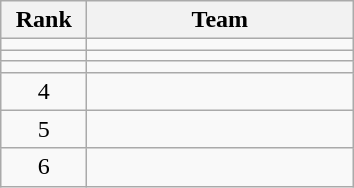<table class="wikitable" style="text-align: center">
<tr>
<th width=50>Rank</th>
<th width=170>Team</th>
</tr>
<tr>
<td></td>
<td align=left></td>
</tr>
<tr>
<td></td>
<td align=left></td>
</tr>
<tr>
<td></td>
<td align=left></td>
</tr>
<tr>
<td>4</td>
<td align=left></td>
</tr>
<tr>
<td>5</td>
<td align=left></td>
</tr>
<tr>
<td>6</td>
<td align=left></td>
</tr>
</table>
